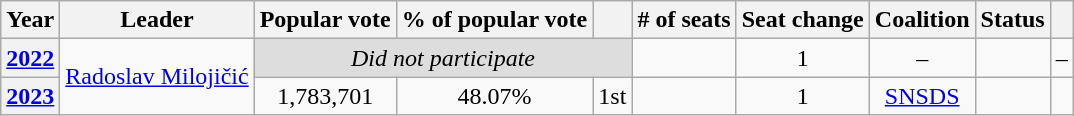<table class="wikitable" style="text-align:center">
<tr>
<th>Year</th>
<th>Leader</th>
<th>Popular vote</th>
<th>% of popular vote</th>
<th></th>
<th># of seats</th>
<th>Seat change</th>
<th>Coalition</th>
<th>Status</th>
<th></th>
</tr>
<tr>
<th><a href='#'>2022</a></th>
<td rowspan="2"><a href='#'>Radoslav Milojičić</a></td>
<td colspan="3" style="background:#ddd"><em>Did not participate</em></td>
<td></td>
<td> 1</td>
<td>–</td>
<td></td>
<td>–</td>
</tr>
<tr>
<th><a href='#'>2023</a></th>
<td>1,783,701</td>
<td>48.07%</td>
<td> 1st</td>
<td></td>
<td> 1</td>
<td><a href='#'>SNSDS</a></td>
<td></td>
<td></td>
</tr>
</table>
